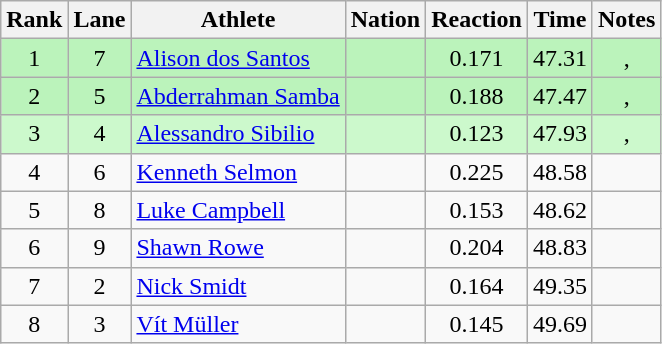<table class="wikitable sortable" style="text-align:center">
<tr>
<th>Rank</th>
<th>Lane</th>
<th>Athlete</th>
<th>Nation</th>
<th>Reaction</th>
<th>Time</th>
<th>Notes</th>
</tr>
<tr bgcolor=bbf3bb>
<td>1</td>
<td>7</td>
<td align="left"><a href='#'>Alison dos Santos</a></td>
<td align="left"></td>
<td>0.171</td>
<td>47.31</td>
<td>, </td>
</tr>
<tr bgcolor=bbf3bb>
<td>2</td>
<td>5</td>
<td align="left"><a href='#'>Abderrahman Samba</a></td>
<td align="left"></td>
<td>0.188</td>
<td>47.47</td>
<td>, </td>
</tr>
<tr bgcolor=#ccf9cc>
<td>3</td>
<td>4</td>
<td align="left"><a href='#'>Alessandro Sibilio</a></td>
<td align="left"></td>
<td>0.123</td>
<td>47.93</td>
<td>, </td>
</tr>
<tr>
<td>4</td>
<td>6</td>
<td align="left"><a href='#'>Kenneth Selmon</a></td>
<td align="left"></td>
<td>0.225</td>
<td>48.58</td>
<td></td>
</tr>
<tr>
<td>5</td>
<td>8</td>
<td align="left"><a href='#'>Luke Campbell</a></td>
<td align="left"></td>
<td>0.153</td>
<td>48.62</td>
<td></td>
</tr>
<tr>
<td>6</td>
<td>9</td>
<td align="left"><a href='#'>Shawn Rowe</a></td>
<td align="left"></td>
<td>0.204</td>
<td>48.83</td>
<td></td>
</tr>
<tr>
<td>7</td>
<td>2</td>
<td align="left"><a href='#'>Nick Smidt</a></td>
<td align="left"></td>
<td>0.164</td>
<td>49.35</td>
<td></td>
</tr>
<tr>
<td>8</td>
<td>3</td>
<td align="left"><a href='#'>Vít Müller</a></td>
<td align="left"></td>
<td>0.145</td>
<td>49.69</td>
<td></td>
</tr>
</table>
